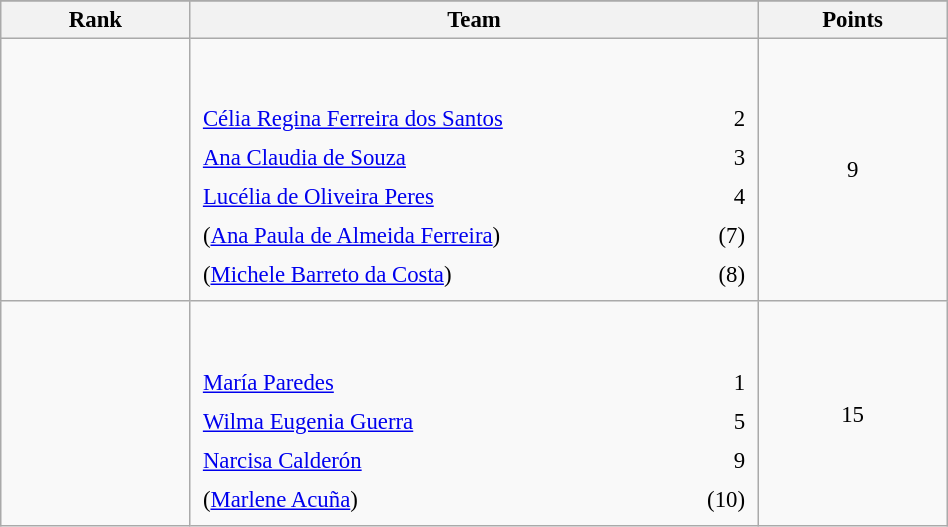<table class="wikitable sortable" style=" text-align:center; font-size:95%;" width="50%">
<tr>
</tr>
<tr>
<th width=10%>Rank</th>
<th width=30%>Team</th>
<th width=10%>Points</th>
</tr>
<tr>
<td align=center></td>
<td align=left> <br><br><table width=100%>
<tr>
<td align=left style="border:0"><a href='#'>Célia Regina Ferreira dos Santos</a></td>
<td align=right style="border:0">2</td>
</tr>
<tr>
<td align=left style="border:0"><a href='#'>Ana Claudia de Souza</a></td>
<td align=right style="border:0">3</td>
</tr>
<tr>
<td align=left style="border:0"><a href='#'>Lucélia de Oliveira Peres</a></td>
<td align=right style="border:0">4</td>
</tr>
<tr>
<td align=left style="border:0">(<a href='#'>Ana Paula de Almeida Ferreira</a>)</td>
<td align=right style="border:0">(7)</td>
</tr>
<tr>
<td align=left style="border:0">(<a href='#'>Michele Barreto da Costa</a>)</td>
<td align=right style="border:0">(8)</td>
</tr>
</table>
</td>
<td>9</td>
</tr>
<tr>
<td align=center></td>
<td align=left> <br><br><table width=100%>
<tr>
<td align=left style="border:0"><a href='#'>María Paredes</a></td>
<td align=right style="border:0">1</td>
</tr>
<tr>
<td align=left style="border:0"><a href='#'>Wilma Eugenia Guerra</a></td>
<td align=right style="border:0">5</td>
</tr>
<tr>
<td align=left style="border:0"><a href='#'>Narcisa Calderón</a></td>
<td align=right style="border:0">9</td>
</tr>
<tr>
<td align=left style="border:0">(<a href='#'>Marlene Acuña</a>)</td>
<td align=right style="border:0">(10)</td>
</tr>
</table>
</td>
<td>15</td>
</tr>
</table>
